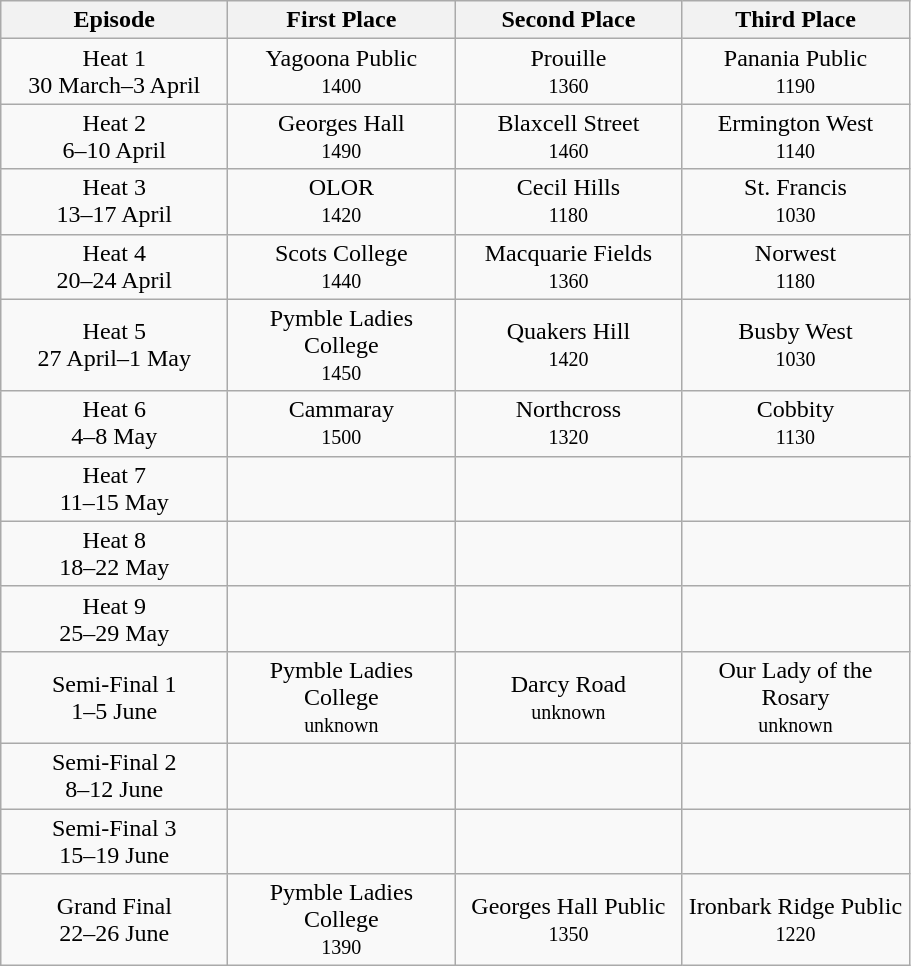<table class="wikitable">
<tr>
<th width=144>Episode</th>
<th width=144>First Place</th>
<th width=144>Second Place</th>
<th width=144>Third Place</th>
</tr>
<tr>
<td align=center>Heat 1<br>30 March–3 April</td>
<td align=center>Yagoona Public<br><small>1400</small></td>
<td align=center>Prouille<br><small>1360</small></td>
<td align=center>Panania Public<br><small>1190</small></td>
</tr>
<tr>
<td align=center>Heat 2<br>6–10 April</td>
<td align=center>Georges Hall<br><small>1490</small></td>
<td align=center>Blaxcell Street<br><small>1460</small></td>
<td align=center>Ermington West<br><small>1140</small></td>
</tr>
<tr>
<td align=center>Heat 3<br>13–17 April</td>
<td align=center>OLOR<br><small>1420</small></td>
<td align=center>Cecil Hills<br><small>1180</small></td>
<td align=center>St. Francis<br><small>1030</small></td>
</tr>
<tr>
<td align=center>Heat 4<br>20–24 April</td>
<td align=center>Scots College<br><small>1440</small></td>
<td align=center>Macquarie Fields<br><small>1360</small></td>
<td align=center>Norwest<br><small>1180</small></td>
</tr>
<tr>
<td align=center>Heat 5<br>27 April–1 May</td>
<td align=center>Pymble Ladies College<br><small>1450</small></td>
<td align=center>Quakers Hill<br><small>1420</small></td>
<td align=center>Busby West<br><small>1030</small></td>
</tr>
<tr>
<td align=center>Heat 6<br>4–8 May</td>
<td align=center>Cammaray<br><small>1500</small></td>
<td align=center>Northcross<br><small>1320</small></td>
<td align=center>Cobbity<br><small>1130</small></td>
</tr>
<tr>
<td align=center>Heat 7<br>11–15 May</td>
<td></td>
<td></td>
<td></td>
</tr>
<tr>
<td align=center>Heat 8<br>18–22 May</td>
<td></td>
<td></td>
<td></td>
</tr>
<tr>
<td align=center>Heat 9<br>25–29 May</td>
<td></td>
<td></td>
<td></td>
</tr>
<tr>
<td align=center>Semi-Final 1<br>1–5 June</td>
<td align=center>Pymble Ladies College<br><small>unknown</small></td>
<td align=center>Darcy Road<br><small>unknown</small></td>
<td align=center>Our Lady of the Rosary<br><small>unknown</small></td>
</tr>
<tr>
<td align=center>Semi-Final 2<br>8–12 June</td>
<td></td>
<td></td>
<td></td>
</tr>
<tr>
<td align=center>Semi-Final 3<br>15–19 June</td>
<td></td>
<td></td>
<td></td>
</tr>
<tr>
<td align=center>Grand Final<br>22–26 June</td>
<td align=center>Pymble Ladies College<br><small>1390</small></td>
<td align=center>Georges Hall Public<br><small>1350</small></td>
<td align=center>Ironbark Ridge Public<br><small>1220</small></td>
</tr>
</table>
